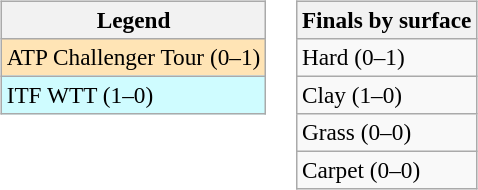<table>
<tr valign=top>
<td><br><table class="wikitable" style=font-size:97%>
<tr>
<th>Legend</th>
</tr>
<tr style="background:moccasin;">
<td>ATP Challenger Tour (0–1)</td>
</tr>
<tr style="background:#cffcff;">
<td>ITF WTT (1–0)</td>
</tr>
</table>
</td>
<td><br><table class="wikitable" style=font-size:97%>
<tr>
<th>Finals by surface</th>
</tr>
<tr>
<td>Hard (0–1)</td>
</tr>
<tr>
<td>Clay (1–0)</td>
</tr>
<tr>
<td>Grass (0–0)</td>
</tr>
<tr>
<td>Carpet (0–0)</td>
</tr>
</table>
</td>
</tr>
</table>
